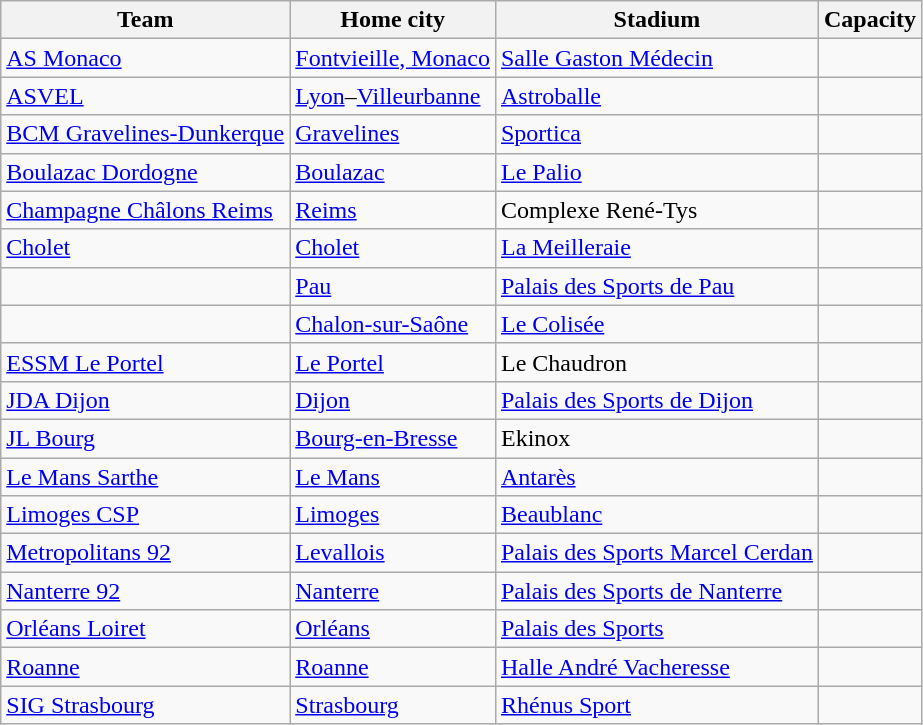<table class="wikitable sortable">
<tr>
<th>Team</th>
<th>Home city</th>
<th>Stadium</th>
<th>Capacity</th>
</tr>
<tr>
<td><a href='#'>AS Monaco</a></td>
<td><a href='#'>Fontvieille, Monaco</a></td>
<td><a href='#'>Salle Gaston Médecin</a></td>
<td></td>
</tr>
<tr>
<td><a href='#'>ASVEL</a></td>
<td><a href='#'>Lyon</a>–<a href='#'>Villeurbanne</a></td>
<td><a href='#'>Astroballe</a></td>
<td></td>
</tr>
<tr>
<td><a href='#'>BCM Gravelines-Dunkerque</a></td>
<td><a href='#'>Gravelines</a></td>
<td><a href='#'>Sportica</a></td>
<td></td>
</tr>
<tr>
<td><a href='#'>Boulazac Dordogne</a></td>
<td><a href='#'>Boulazac</a></td>
<td><a href='#'>Le Palio</a></td>
<td></td>
</tr>
<tr>
<td><a href='#'>Champagne Châlons Reims</a></td>
<td><a href='#'>Reims</a></td>
<td>Complexe René-Tys</td>
<td></td>
</tr>
<tr>
<td><a href='#'>Cholet</a></td>
<td><a href='#'>Cholet</a></td>
<td><a href='#'>La Meilleraie</a></td>
<td></td>
</tr>
<tr>
<td></td>
<td><a href='#'>Pau</a></td>
<td><a href='#'>Palais des Sports de Pau</a></td>
<td></td>
</tr>
<tr>
<td></td>
<td><a href='#'>Chalon-sur-Saône</a></td>
<td><a href='#'>Le Colisée</a></td>
<td></td>
</tr>
<tr>
<td><a href='#'>ESSM Le Portel</a></td>
<td><a href='#'>Le Portel</a></td>
<td>Le Chaudron</td>
<td></td>
</tr>
<tr>
<td><a href='#'>JDA Dijon</a></td>
<td><a href='#'>Dijon</a></td>
<td><a href='#'>Palais des Sports de Dijon</a></td>
<td></td>
</tr>
<tr>
<td><a href='#'>JL Bourg</a></td>
<td><a href='#'>Bourg-en-Bresse</a></td>
<td>Ekinox</td>
<td></td>
</tr>
<tr>
<td><a href='#'>Le Mans Sarthe</a></td>
<td><a href='#'>Le Mans</a></td>
<td><a href='#'>Antarès</a></td>
<td></td>
</tr>
<tr>
<td><a href='#'>Limoges CSP</a></td>
<td><a href='#'>Limoges</a></td>
<td><a href='#'>Beaublanc</a></td>
<td></td>
</tr>
<tr>
<td><a href='#'>Metropolitans 92</a></td>
<td><a href='#'>Levallois</a></td>
<td><a href='#'>Palais des Sports Marcel Cerdan</a></td>
<td></td>
</tr>
<tr>
<td><a href='#'>Nanterre 92</a></td>
<td><a href='#'>Nanterre</a></td>
<td><a href='#'>Palais des Sports de Nanterre</a></td>
<td></td>
</tr>
<tr>
<td><a href='#'>Orléans Loiret</a></td>
<td><a href='#'>Orléans</a></td>
<td><a href='#'>Palais des Sports</a></td>
<td></td>
</tr>
<tr>
<td><a href='#'>Roanne</a></td>
<td><a href='#'>Roanne</a></td>
<td><a href='#'>Halle André Vacheresse</a></td>
<td></td>
</tr>
<tr>
<td><a href='#'>SIG Strasbourg</a></td>
<td><a href='#'>Strasbourg</a></td>
<td><a href='#'>Rhénus Sport</a></td>
<td></td>
</tr>
</table>
